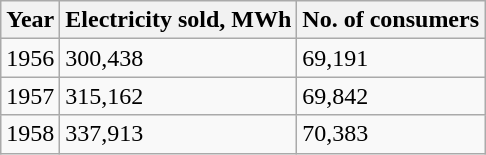<table class="wikitable">
<tr>
<th>Year</th>
<th>Electricity  sold, MWh</th>
<th>No.  of consumers</th>
</tr>
<tr>
<td>1956</td>
<td>300,438</td>
<td>69,191</td>
</tr>
<tr>
<td>1957</td>
<td>315,162</td>
<td>69,842</td>
</tr>
<tr>
<td>1958</td>
<td>337,913</td>
<td>70,383</td>
</tr>
</table>
